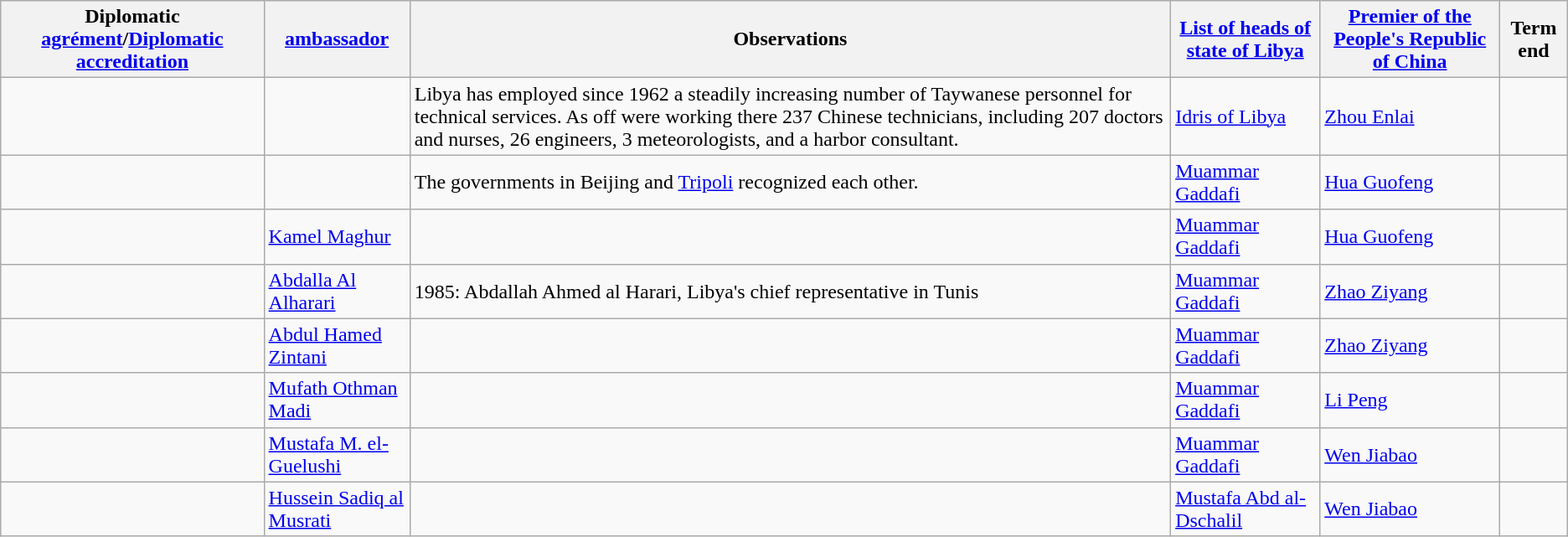<table class="wikitable sortable">
<tr>
<th>Diplomatic <a href='#'>agrément</a>/<a href='#'>Diplomatic accreditation</a></th>
<th><a href='#'>ambassador</a></th>
<th>Observations</th>
<th><a href='#'>List of heads of state of Libya</a></th>
<th><a href='#'>Premier of the People's Republic of China</a></th>
<th>Term end</th>
</tr>
<tr>
<td></td>
<td></td>
<td>Libya has employed since 1962 a steadily increasing number of Taywanese personnel for technical services. As off  were working there 237 Chinese technicians, including 207 doctors and nurses, 26 engineers, 3 meteorologists, and a harbor consultant.</td>
<td><a href='#'>Idris of Libya</a></td>
<td><a href='#'>Zhou Enlai</a></td>
<td></td>
</tr>
<tr>
<td></td>
<td></td>
<td>The governments in Beijing and <a href='#'>Tripoli</a> recognized each other.</td>
<td><a href='#'>Muammar Gaddafi</a></td>
<td><a href='#'>Hua Guofeng</a></td>
<td></td>
</tr>
<tr>
<td></td>
<td><a href='#'>Kamel Maghur</a></td>
<td></td>
<td><a href='#'>Muammar Gaddafi</a></td>
<td><a href='#'>Hua Guofeng</a></td>
<td></td>
</tr>
<tr>
<td></td>
<td><a href='#'>Abdalla Al Alharari</a></td>
<td>1985: Abdallah Ahmed al Harari, Libya's chief representative in Tunis</td>
<td><a href='#'>Muammar Gaddafi</a></td>
<td><a href='#'>Zhao Ziyang</a></td>
<td></td>
</tr>
<tr>
<td></td>
<td><a href='#'>Abdul Hamed Zintani</a></td>
<td></td>
<td><a href='#'>Muammar Gaddafi</a></td>
<td><a href='#'>Zhao Ziyang</a></td>
<td></td>
</tr>
<tr>
<td></td>
<td><a href='#'>Mufath Othman Madi</a></td>
<td></td>
<td><a href='#'>Muammar Gaddafi</a></td>
<td><a href='#'>Li Peng</a></td>
<td></td>
</tr>
<tr>
<td></td>
<td><a href='#'>Mustafa M. el-Guelushi</a></td>
<td></td>
<td><a href='#'>Muammar Gaddafi</a></td>
<td><a href='#'>Wen Jiabao</a></td>
<td></td>
</tr>
<tr>
<td></td>
<td><a href='#'>Hussein Sadiq al Musrati</a></td>
<td></td>
<td><a href='#'>Mustafa Abd al-Dschalil</a></td>
<td><a href='#'>Wen Jiabao</a></td>
<td></td>
</tr>
</table>
